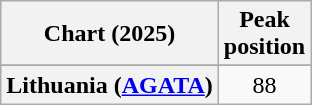<table class="wikitable sortable plainrowheaders" style="text-align:center">
<tr>
<th scope="col">Chart (2025)</th>
<th scope="col">Peak<br>position</th>
</tr>
<tr>
</tr>
<tr>
<th scope="row">Lithuania (<a href='#'>AGATA</a>)</th>
<td>88</td>
</tr>
</table>
